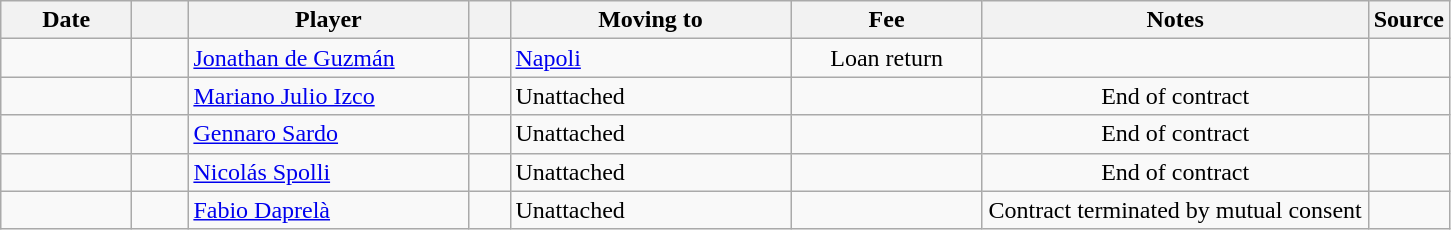<table class="wikitable sortable">
<tr>
<th style="width:80px;">Date</th>
<th style="width:30px;"></th>
<th style="width:180px;">Player</th>
<th style="width:20px;"></th>
<th style="width:180px;">Moving to</th>
<th style="width:120px;" class="unsortable">Fee</th>
<th style="width:250px;" class="unsortable">Notes</th>
<th style="width:20px;">Source</th>
</tr>
<tr>
<td></td>
<td align=center></td>
<td> <a href='#'>Jonathan de Guzmán</a></td>
<td align=center></td>
<td> <a href='#'>Napoli</a></td>
<td align=center>Loan return</td>
<td align=center></td>
<td></td>
</tr>
<tr>
<td></td>
<td align=center></td>
<td> <a href='#'>Mariano Julio Izco</a></td>
<td align=center></td>
<td>Unattached</td>
<td align=center></td>
<td align=center>End of contract</td>
<td></td>
</tr>
<tr>
<td></td>
<td align=center></td>
<td> <a href='#'>Gennaro Sardo</a></td>
<td align=center></td>
<td>Unattached</td>
<td align=center></td>
<td align=center>End of contract</td>
<td></td>
</tr>
<tr>
<td></td>
<td align=center></td>
<td> <a href='#'>Nicolás Spolli</a></td>
<td align=center></td>
<td>Unattached</td>
<td align=center></td>
<td align=center>End of contract</td>
<td></td>
</tr>
<tr>
<td></td>
<td align=center></td>
<td> <a href='#'>Fabio Daprelà</a></td>
<td align=center></td>
<td>Unattached</td>
<td align=center></td>
<td align=center>Contract terminated by mutual consent</td>
<td></td>
</tr>
</table>
